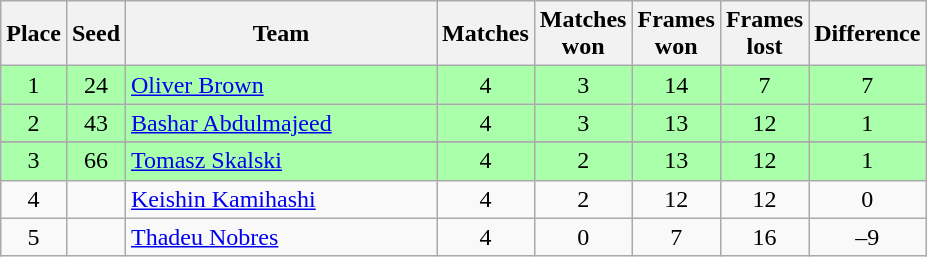<table class="wikitable" style="text-align: center;">
<tr>
<th width=20>Place</th>
<th width=20>Seed</th>
<th width=200>Team</th>
<th width=20>Matches</th>
<th width=20>Matches won</th>
<th width=20>Frames won</th>
<th width=20>Frames lost</th>
<th width=20>Difference</th>
</tr>
<tr style="background:#aaffaa;">
<td>1</td>
<td>24</td>
<td style="text-align:left;"> <a href='#'>Oliver Brown</a></td>
<td>4</td>
<td>3</td>
<td>14</td>
<td>7</td>
<td>7</td>
</tr>
<tr style="background:#aaffaa;">
<td>2</td>
<td>43</td>
<td style="text-align:left;"> <a href='#'>Bashar Abdulmajeed</a></td>
<td>4</td>
<td>3</td>
<td>13</td>
<td>12</td>
<td>1</td>
</tr>
<tr>
</tr>
<tr style="background:#aaffaa;">
<td>3</td>
<td>66</td>
<td style="text-align:left;"> <a href='#'>Tomasz Skalski</a></td>
<td>4</td>
<td>2</td>
<td>13</td>
<td>12</td>
<td>1</td>
</tr>
<tr>
<td>4</td>
<td></td>
<td style="text-align:left;"> <a href='#'>Keishin Kamihashi</a></td>
<td>4</td>
<td>2</td>
<td>12</td>
<td>12</td>
<td>0</td>
</tr>
<tr>
<td>5</td>
<td></td>
<td style="text-align:left;"> <a href='#'>Thadeu Nobres</a></td>
<td>4</td>
<td>0</td>
<td>7</td>
<td>16</td>
<td>–9</td>
</tr>
</table>
